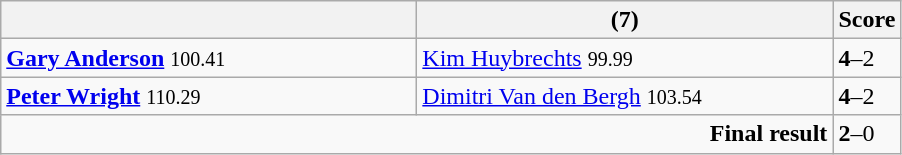<table class="wikitable">
<tr>
<th width=270></th>
<th width=270> (7)</th>
<th>Score</th>
</tr>
<tr>
<td><strong><a href='#'>Gary Anderson</a></strong> <small><span>100.41</span></small></td>
<td><a href='#'>Kim Huybrechts</a> <small><span>99.99</span></small></td>
<td><strong>4</strong>–2</td>
</tr>
<tr>
<td><strong><a href='#'>Peter Wright</a></strong> <small><span>110.29</span></small></td>
<td><a href='#'>Dimitri Van den Bergh</a> <small><span>103.54</span></small></td>
<td><strong>4</strong>–2</td>
</tr>
<tr>
<td colspan="2" align="right"><strong>Final result</strong></td>
<td><strong>2</strong>–0</td>
</tr>
</table>
